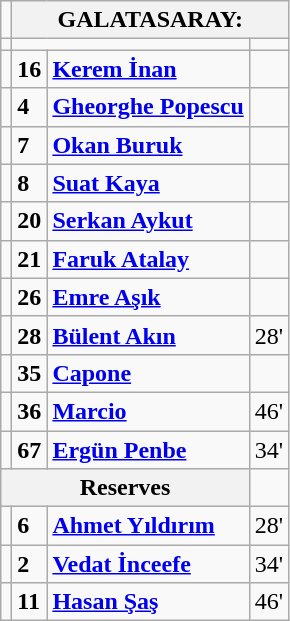<table class="wikitable">
<tr>
<td></td>
<th colspan="3">GALATASARAY:</th>
</tr>
<tr>
<td></td>
<td colspan="2"></td>
<td></td>
</tr>
<tr>
<td></td>
<td><strong>16</strong></td>
<td><strong><a href='#'>Kerem İnan</a></strong></td>
<td></td>
</tr>
<tr>
<td></td>
<td><strong>4</strong></td>
<td><strong><a href='#'>Gheorghe Popescu</a></strong></td>
<td></td>
</tr>
<tr>
<td></td>
<td><strong>7</strong></td>
<td><strong><a href='#'>Okan Buruk</a></strong></td>
<td></td>
</tr>
<tr>
<td></td>
<td><strong>8</strong></td>
<td><strong><a href='#'>Suat Kaya</a></strong></td>
<td></td>
</tr>
<tr>
<td></td>
<td><strong>20</strong></td>
<td><strong><a href='#'>Serkan Aykut</a></strong></td>
<td></td>
</tr>
<tr>
<td></td>
<td><strong>21</strong></td>
<td><strong><a href='#'>Faruk Atalay</a></strong></td>
<td></td>
</tr>
<tr>
<td></td>
<td><strong>26</strong></td>
<td><strong><a href='#'>Emre Aşık</a></strong></td>
<td></td>
</tr>
<tr>
<td></td>
<td><strong>28</strong></td>
<td><strong><a href='#'>Bülent Akın</a></strong></td>
<td>28'</td>
</tr>
<tr>
<td></td>
<td><strong>35</strong></td>
<td><a href='#'><strong>Capone</strong></a></td>
<td></td>
</tr>
<tr>
<td></td>
<td><strong>36</strong></td>
<td><a href='#'><strong>Marcio</strong></a></td>
<td>46'</td>
</tr>
<tr>
<td></td>
<td><strong>67</strong></td>
<td><strong><a href='#'>Ergün Penbe</a></strong></td>
<td>34'</td>
</tr>
<tr>
<th colspan="3">Reserves</th>
<td></td>
</tr>
<tr>
<td></td>
<td><strong>6</strong></td>
<td><strong><a href='#'>Ahmet Yıldırım</a></strong></td>
<td>28'</td>
</tr>
<tr>
<td></td>
<td><strong>2</strong></td>
<td><strong><a href='#'>Vedat İnceefe</a></strong></td>
<td>34'</td>
</tr>
<tr>
<td></td>
<td><strong>11</strong></td>
<td><strong><a href='#'>Hasan Şaş</a></strong></td>
<td>46'</td>
</tr>
</table>
